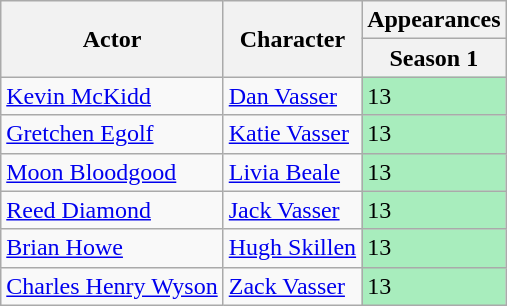<table class="wikitable">
<tr>
<th rowspan=2>Actor</th>
<th rowspan=2>Character</th>
<th colspan=2>Appearances</th>
</tr>
<tr>
<th>Season 1</th>
</tr>
<tr>
<td><a href='#'>Kevin McKidd</a></td>
<td><a href='#'>Dan Vasser</a></td>
<td bgcolor="#a8edbd">13</td>
</tr>
<tr>
<td><a href='#'>Gretchen Egolf</a></td>
<td><a href='#'>Katie Vasser</a></td>
<td bgcolor="#a8edbd">13</td>
</tr>
<tr>
<td><a href='#'>Moon Bloodgood</a></td>
<td><a href='#'>Livia Beale</a></td>
<td bgcolor="#a8edbd">13</td>
</tr>
<tr>
<td><a href='#'>Reed Diamond</a></td>
<td><a href='#'>Jack Vasser</a></td>
<td bgcolor="#a8edbd">13</td>
</tr>
<tr>
<td><a href='#'>Brian Howe</a></td>
<td><a href='#'>Hugh Skillen</a></td>
<td bgcolor="#a8edbd">13</td>
</tr>
<tr>
<td><a href='#'>Charles Henry Wyson</a></td>
<td><a href='#'>Zack Vasser</a></td>
<td bgcolor="#a8edbd">13</td>
</tr>
</table>
